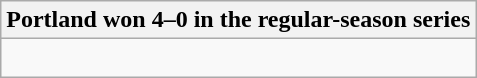<table class="wikitable collapsible collapsed">
<tr>
<th>Portland won 4–0 in the regular-season series</th>
</tr>
<tr>
<td><br>


</td>
</tr>
</table>
